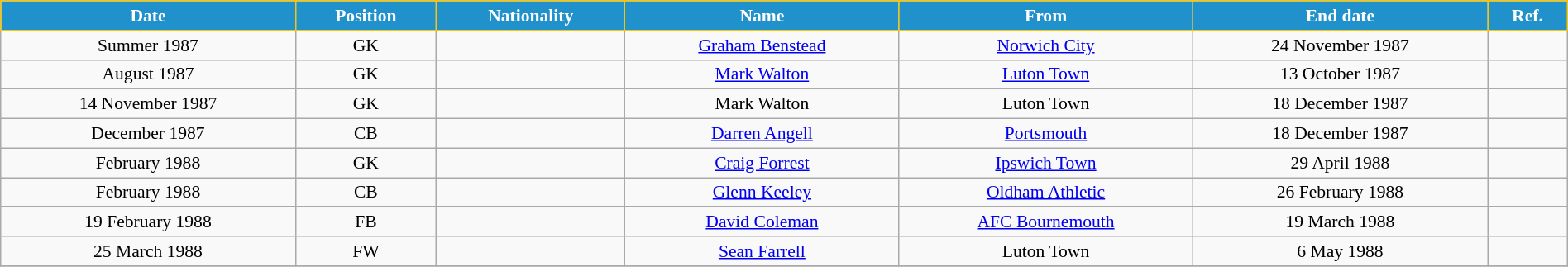<table class="wikitable" style="text-align:center; font-size:90%; width:100%;">
<tr>
<th style="background:#2191CC; color:white; border:1px solid #F7C408; text-align:center;">Date</th>
<th style="background:#2191CC; color:white; border:1px solid #F7C408; text-align:center;">Position</th>
<th style="background:#2191CC; color:white; border:1px solid #F7C408; text-align:center;">Nationality</th>
<th style="background:#2191CC; color:white; border:1px solid #F7C408; text-align:center;">Name</th>
<th style="background:#2191CC; color:white; border:1px solid #F7C408; text-align:center;">From</th>
<th style="background:#2191CC; color:white; border:1px solid #F7C408; text-align:center;">End date</th>
<th style="background:#2191CC; color:white; border:1px solid #F7C408; text-align:center;">Ref.</th>
</tr>
<tr>
<td>Summer 1987</td>
<td>GK</td>
<td></td>
<td><a href='#'>Graham Benstead</a></td>
<td> <a href='#'>Norwich City</a></td>
<td>24 November 1987</td>
<td></td>
</tr>
<tr>
<td>August 1987</td>
<td>GK</td>
<td></td>
<td><a href='#'>Mark Walton</a></td>
<td> <a href='#'>Luton Town</a></td>
<td>13 October 1987</td>
<td></td>
</tr>
<tr>
<td>14 November 1987</td>
<td>GK</td>
<td></td>
<td>Mark Walton</td>
<td> Luton Town</td>
<td>18 December 1987</td>
<td></td>
</tr>
<tr>
<td>December 1987</td>
<td>CB</td>
<td></td>
<td><a href='#'>Darren Angell</a></td>
<td> <a href='#'>Portsmouth</a></td>
<td>18 December 1987</td>
<td></td>
</tr>
<tr>
<td>February 1988</td>
<td>GK</td>
<td></td>
<td><a href='#'>Craig Forrest</a></td>
<td> <a href='#'>Ipswich Town</a></td>
<td>29 April 1988</td>
<td></td>
</tr>
<tr>
<td>February 1988</td>
<td>CB</td>
<td></td>
<td><a href='#'>Glenn Keeley</a></td>
<td> <a href='#'>Oldham Athletic</a></td>
<td>26 February 1988</td>
<td></td>
</tr>
<tr>
<td>19 February 1988</td>
<td>FB</td>
<td></td>
<td><a href='#'>David Coleman</a></td>
<td> <a href='#'>AFC Bournemouth</a></td>
<td>19 March 1988</td>
<td></td>
</tr>
<tr>
<td>25 March 1988</td>
<td>FW</td>
<td></td>
<td><a href='#'>Sean Farrell</a></td>
<td> Luton Town</td>
<td>6 May 1988</td>
<td></td>
</tr>
<tr>
</tr>
</table>
